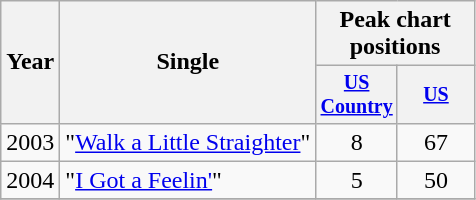<table class="wikitable" style="text-align:center;">
<tr>
<th rowspan="2">Year</th>
<th rowspan="2">Single</th>
<th colspan="2">Peak chart<br>positions</th>
</tr>
<tr style="font-size:smaller;">
<th width="45"><a href='#'>US Country</a></th>
<th width="45"><a href='#'>US</a></th>
</tr>
<tr>
<td>2003</td>
<td align="left">"<a href='#'>Walk a Little Straighter</a>"</td>
<td>8</td>
<td>67</td>
</tr>
<tr>
<td>2004</td>
<td align="left">"<a href='#'>I Got a Feelin'</a>"</td>
<td>5</td>
<td>50</td>
</tr>
<tr>
</tr>
</table>
